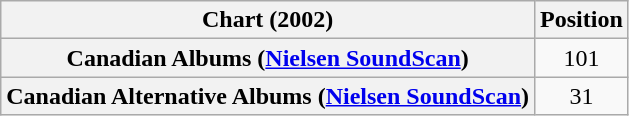<table class="wikitable plainrowheaders" style="text-align:center">
<tr>
<th scope="col">Chart (2002)</th>
<th scope="col">Position</th>
</tr>
<tr>
<th scope="row">Canadian Albums (<a href='#'>Nielsen SoundScan</a>)</th>
<td>101</td>
</tr>
<tr>
<th scope="row">Canadian Alternative Albums (<a href='#'>Nielsen SoundScan</a>)</th>
<td>31</td>
</tr>
</table>
